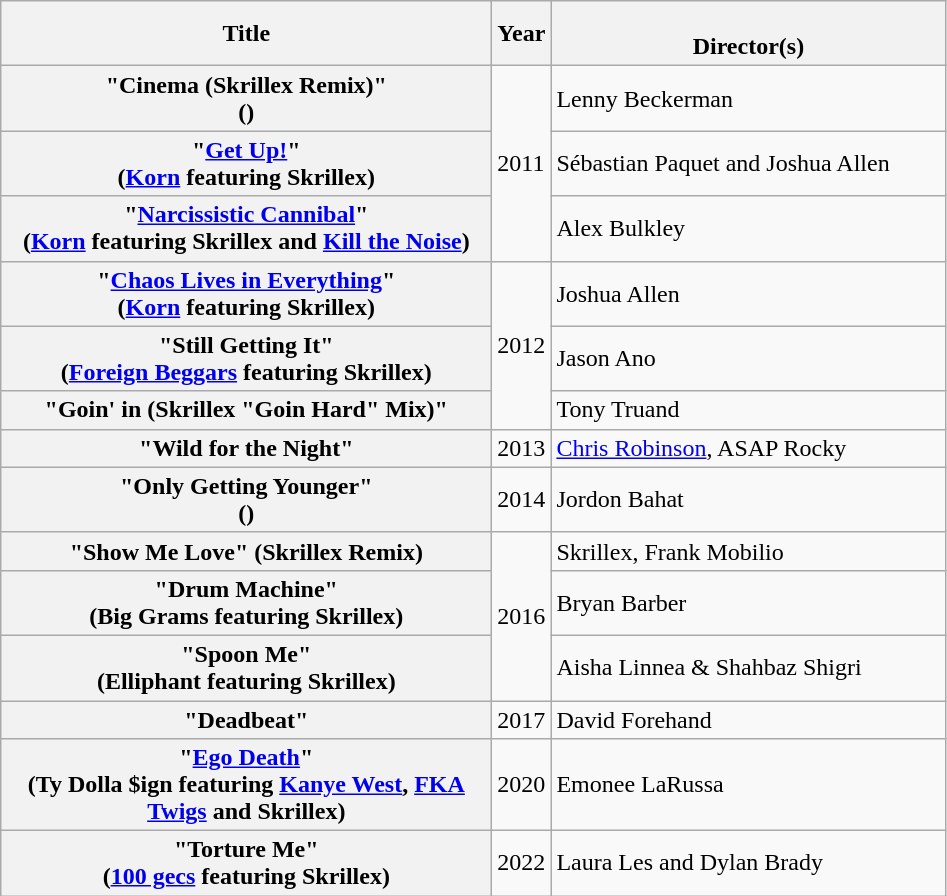<table class="wikitable plainrowheaders" style="text-align:left;">
<tr>
<th scope="col" style="width:20em;">Title</th>
<th scope="col">Year</th>
<th scope="col" style="width:16em;"><br>Director(s)</th>
</tr>
<tr>
<th scope="row">"Cinema (Skrillex Remix)" <br>()</th>
<td rowspan="3">2011</td>
<td>Lenny Beckerman</td>
</tr>
<tr>
<th scope="row">"<a href='#'>Get Up!</a>"<br><span>(<a href='#'>Korn</a> featuring Skrillex)</span></th>
<td>Sébastian Paquet and Joshua Allen</td>
</tr>
<tr>
<th scope="row">"<a href='#'>Narcissistic Cannibal</a>"<br><span>(<a href='#'>Korn</a> featuring Skrillex and <a href='#'>Kill the Noise</a>)</span></th>
<td>Alex Bulkley</td>
</tr>
<tr>
<th scope="row">"<a href='#'>Chaos Lives in Everything</a>"<br><span>(<a href='#'>Korn</a> featuring Skrillex)</span></th>
<td rowspan="3">2012</td>
<td>Joshua Allen</td>
</tr>
<tr>
<th scope="row">"Still Getting It"<br><span>(<a href='#'>Foreign Beggars</a> featuring Skrillex)</span></th>
<td>Jason Ano</td>
</tr>
<tr>
<th scope="row">"Goin' in (Skrillex "Goin Hard" Mix)" <br></th>
<td>Tony Truand</td>
</tr>
<tr>
<th scope="row">"Wild for the Night" <br></th>
<td>2013</td>
<td><a href='#'>Chris Robinson</a>, ASAP Rocky</td>
</tr>
<tr>
<th scope="row">"Only Getting Younger" <br>()</th>
<td>2014</td>
<td>Jordon Bahat</td>
</tr>
<tr>
<th scope="row">"Show Me Love" (Skrillex Remix) <br></th>
<td rowspan="3">2016</td>
<td>Skrillex, Frank Mobilio </td>
</tr>
<tr>
<th scope="row">"Drum Machine"<br><span>(Big Grams featuring Skrillex)</span></th>
<td>Bryan Barber</td>
</tr>
<tr>
<th scope="row">"Spoon Me"<br><span>(Elliphant featuring Skrillex)</span></th>
<td>Aisha Linnea & Shahbaz Shigri</td>
</tr>
<tr>
<th scope="row">"Deadbeat" <br></th>
<td>2017</td>
<td>David Forehand</td>
</tr>
<tr>
<th scope="row">"<a href='#'>Ego Death</a>"<br><span>(Ty Dolla $ign featuring <a href='#'>Kanye West</a>, <a href='#'>FKA Twigs</a> and Skrillex)</span></th>
<td>2020</td>
<td>Emonee LaRussa</td>
</tr>
<tr>
<th ! scope="row">"Torture Me"<br><span>(<a href='#'>100 gecs</a> featuring Skrillex)</span></th>
<td>2022</td>
<td>Laura Les and Dylan Brady</td>
</tr>
</table>
